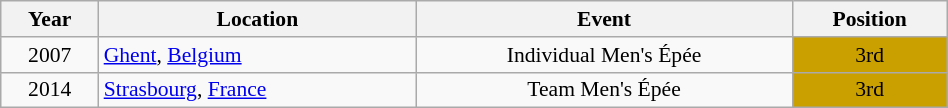<table class="wikitable" width="50%" style="font-size:90%; text-align:center;">
<tr>
<th>Year</th>
<th>Location</th>
<th>Event</th>
<th>Position</th>
</tr>
<tr>
<td>2007</td>
<td rowspan="1" align="left"> <a href='#'>Ghent</a>, <a href='#'>Belgium</a></td>
<td>Individual Men's Épée</td>
<td bgcolor="caramel">3rd</td>
</tr>
<tr>
<td rowspan="1">2014</td>
<td rowspan="1" align="left"> <a href='#'>Strasbourg</a>, <a href='#'>France</a></td>
<td>Team Men's Épée</td>
<td bgcolor="caramel">3rd</td>
</tr>
</table>
